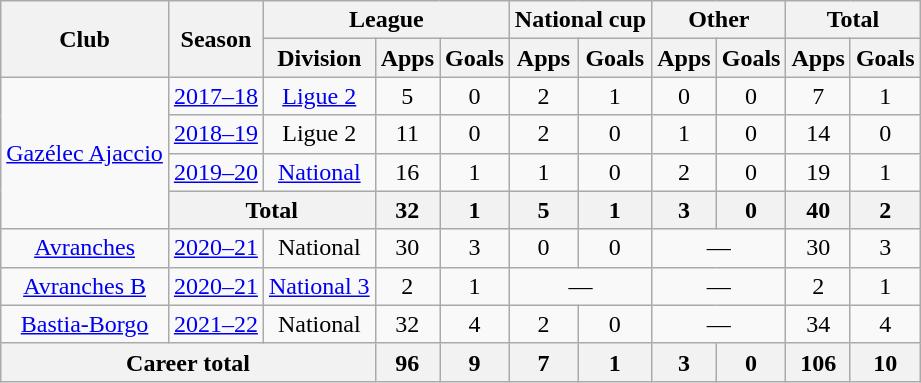<table class="wikitable" style="text-align:center">
<tr>
<th rowspan="2">Club</th>
<th rowspan="2">Season</th>
<th colspan="3">League</th>
<th colspan="2">National cup</th>
<th colspan="2">Other</th>
<th colspan="2">Total</th>
</tr>
<tr>
<th>Division</th>
<th>Apps</th>
<th>Goals</th>
<th>Apps</th>
<th>Goals</th>
<th>Apps</th>
<th>Goals</th>
<th>Apps</th>
<th>Goals</th>
</tr>
<tr>
<td rowspan="4"><a href='#'>Gazélec Ajaccio</a></td>
<td><a href='#'>2017–18</a></td>
<td><a href='#'>Ligue 2</a></td>
<td>5</td>
<td>0</td>
<td>2</td>
<td>1</td>
<td>0</td>
<td>0</td>
<td>7</td>
<td>1</td>
</tr>
<tr>
<td><a href='#'>2018–19</a></td>
<td>Ligue 2</td>
<td>11</td>
<td>0</td>
<td>2</td>
<td>0</td>
<td>1</td>
<td>0</td>
<td>14</td>
<td>0</td>
</tr>
<tr>
<td><a href='#'>2019–20</a></td>
<td><a href='#'>National</a></td>
<td>16</td>
<td>1</td>
<td>1</td>
<td>0</td>
<td>2</td>
<td>0</td>
<td>19</td>
<td>1</td>
</tr>
<tr>
<th colspan="2">Total</th>
<th>32</th>
<th>1</th>
<th>5</th>
<th>1</th>
<th>3</th>
<th>0</th>
<th>40</th>
<th>2</th>
</tr>
<tr>
<td><a href='#'>Avranches</a></td>
<td><a href='#'>2020–21</a></td>
<td>National</td>
<td>30</td>
<td>3</td>
<td>0</td>
<td>0</td>
<td colspan="2">—</td>
<td>30</td>
<td>3</td>
</tr>
<tr>
<td><a href='#'>Avranches B</a></td>
<td><a href='#'>2020–21</a></td>
<td><a href='#'>National 3</a></td>
<td>2</td>
<td>1</td>
<td colspan="2">—</td>
<td colspan="2">—</td>
<td>2</td>
<td>1</td>
</tr>
<tr>
<td><a href='#'>Bastia-Borgo</a></td>
<td><a href='#'>2021–22</a></td>
<td>National</td>
<td>32</td>
<td>4</td>
<td>2</td>
<td>0</td>
<td colspan="2">—</td>
<td>34</td>
<td>4</td>
</tr>
<tr>
<th colspan="3">Career total</th>
<th>96</th>
<th>9</th>
<th>7</th>
<th>1</th>
<th>3</th>
<th>0</th>
<th>106</th>
<th>10</th>
</tr>
</table>
